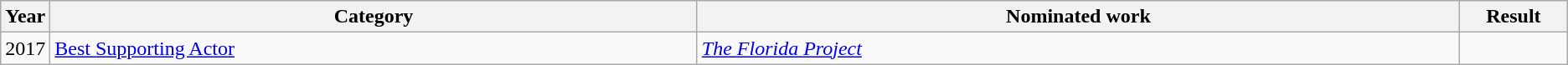<table class="wikitable">
<tr>
<th scope="col" style="width:1em;">Year</th>
<th scope="col" style="width:33em;">Category</th>
<th scope="col" style="width:39em;">Nominated work</th>
<th scope="col" style="width:5em;">Result</th>
</tr>
<tr>
<td>2017</td>
<td><a href='#'>Best Supporting Actor</a></td>
<td><em><a href='#'>The Florida Project</a></em></td>
<td></td>
</tr>
</table>
